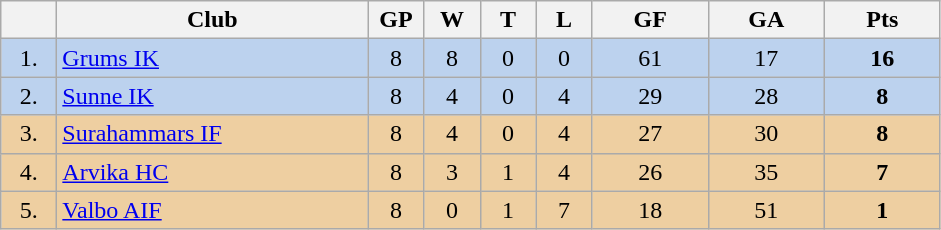<table class="wikitable">
<tr>
<th width="30"></th>
<th width="200">Club</th>
<th width="30">GP</th>
<th width="30">W</th>
<th width="30">T</th>
<th width="30">L</th>
<th width="70">GF</th>
<th width="70">GA</th>
<th width="70">Pts</th>
</tr>
<tr bgcolor="#BCD2EE" align="center">
<td>1.</td>
<td align="left"><a href='#'>Grums IK</a></td>
<td>8</td>
<td>8</td>
<td>0</td>
<td>0</td>
<td>61</td>
<td>17</td>
<td><strong>16</strong></td>
</tr>
<tr bgcolor="#BCD2EE" align="center">
<td>2.</td>
<td align="left"><a href='#'>Sunne IK</a></td>
<td>8</td>
<td>4</td>
<td>0</td>
<td>4</td>
<td>29</td>
<td>28</td>
<td><strong>8</strong></td>
</tr>
<tr bgcolor="#EECFA1" align="center">
<td>3.</td>
<td align="left"><a href='#'>Surahammars IF</a></td>
<td>8</td>
<td>4</td>
<td>0</td>
<td>4</td>
<td>27</td>
<td>30</td>
<td><strong>8</strong></td>
</tr>
<tr bgcolor="#EECFA1" align="center">
<td>4.</td>
<td align="left"><a href='#'>Arvika HC</a></td>
<td>8</td>
<td>3</td>
<td>1</td>
<td>4</td>
<td>26</td>
<td>35</td>
<td><strong>7</strong></td>
</tr>
<tr bgcolor="#EECFA1" align="center">
<td>5.</td>
<td align="left"><a href='#'>Valbo AIF</a></td>
<td>8</td>
<td>0</td>
<td>1</td>
<td>7</td>
<td>18</td>
<td>51</td>
<td><strong>1</strong></td>
</tr>
</table>
